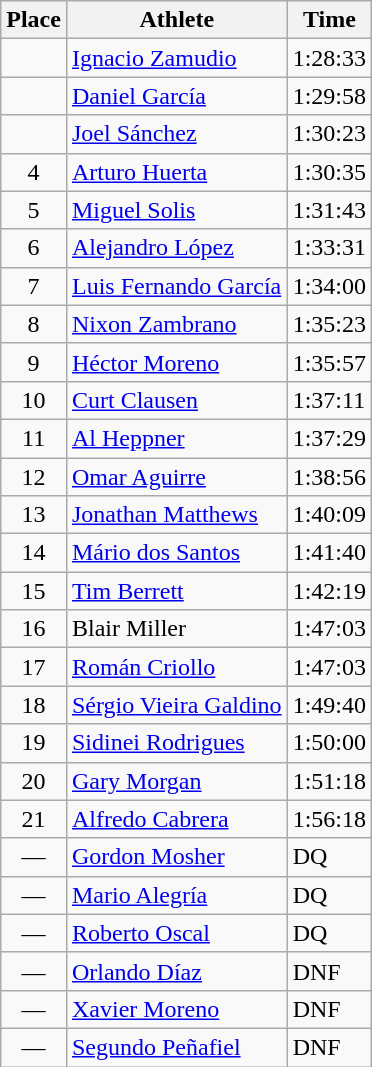<table class=wikitable>
<tr>
<th>Place</th>
<th>Athlete</th>
<th>Time</th>
</tr>
<tr>
<td align=center></td>
<td><a href='#'>Ignacio Zamudio</a> </td>
<td>1:28:33</td>
</tr>
<tr>
<td align=center></td>
<td><a href='#'>Daniel García</a> </td>
<td>1:29:58</td>
</tr>
<tr>
<td align=center></td>
<td><a href='#'>Joel Sánchez</a> </td>
<td>1:30:23</td>
</tr>
<tr>
<td align=center>4</td>
<td><a href='#'>Arturo Huerta</a> </td>
<td>1:30:35</td>
</tr>
<tr>
<td align=center>5</td>
<td><a href='#'>Miguel Solis</a> </td>
<td>1:31:43</td>
</tr>
<tr>
<td align=center>6</td>
<td><a href='#'>Alejandro López</a> </td>
<td>1:33:31</td>
</tr>
<tr>
<td align=center>7</td>
<td><a href='#'>Luis Fernando García</a> </td>
<td>1:34:00</td>
</tr>
<tr>
<td align=center>8</td>
<td><a href='#'>Nixon Zambrano</a> </td>
<td>1:35:23</td>
</tr>
<tr>
<td align=center>9</td>
<td><a href='#'>Héctor Moreno</a> </td>
<td>1:35:57</td>
</tr>
<tr>
<td align=center>10</td>
<td><a href='#'>Curt Clausen</a> </td>
<td>1:37:11</td>
</tr>
<tr>
<td align=center>11</td>
<td><a href='#'>Al Heppner</a> </td>
<td>1:37:29</td>
</tr>
<tr>
<td align=center>12</td>
<td><a href='#'>Omar Aguirre</a> </td>
<td>1:38:56</td>
</tr>
<tr>
<td align=center>13</td>
<td><a href='#'>Jonathan Matthews</a> </td>
<td>1:40:09</td>
</tr>
<tr>
<td align=center>14</td>
<td><a href='#'>Mário dos Santos</a> </td>
<td>1:41:40</td>
</tr>
<tr>
<td align=center>15</td>
<td><a href='#'>Tim Berrett</a> </td>
<td>1:42:19</td>
</tr>
<tr>
<td align=center>16</td>
<td>Blair Miller </td>
<td>1:47:03</td>
</tr>
<tr>
<td align=center>17</td>
<td><a href='#'>Román Criollo</a> </td>
<td>1:47:03</td>
</tr>
<tr>
<td align=center>18</td>
<td><a href='#'>Sérgio Vieira Galdino</a> </td>
<td>1:49:40</td>
</tr>
<tr>
<td align=center>19</td>
<td><a href='#'>Sidinei Rodrigues</a> </td>
<td>1:50:00</td>
</tr>
<tr>
<td align=center>20</td>
<td><a href='#'>Gary Morgan</a> </td>
<td>1:51:18</td>
</tr>
<tr>
<td align=center>21</td>
<td><a href='#'>Alfredo Cabrera</a> </td>
<td>1:56:18</td>
</tr>
<tr>
<td align=center>—</td>
<td><a href='#'>Gordon Mosher</a> </td>
<td>DQ</td>
</tr>
<tr>
<td align=center>—</td>
<td><a href='#'>Mario Alegría</a> </td>
<td>DQ</td>
</tr>
<tr>
<td align=center>—</td>
<td><a href='#'>Roberto Oscal</a> </td>
<td>DQ</td>
</tr>
<tr>
<td align=center>—</td>
<td><a href='#'>Orlando Díaz</a> </td>
<td>DNF</td>
</tr>
<tr>
<td align=center>—</td>
<td><a href='#'>Xavier Moreno</a> </td>
<td>DNF</td>
</tr>
<tr>
<td align=center>—</td>
<td><a href='#'>Segundo Peñafiel</a> </td>
<td>DNF</td>
</tr>
</table>
